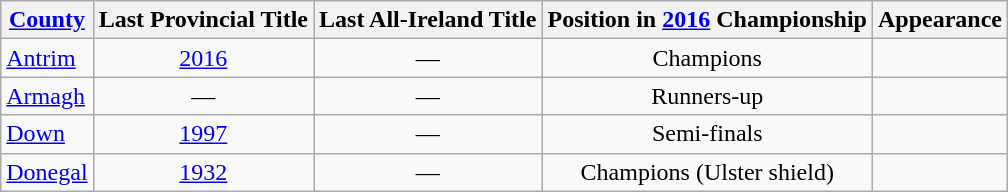<table class="wikitable sortable" style="text-align:center">
<tr>
<th><a href='#'>County</a></th>
<th>Last Provincial Title</th>
<th>Last All-Ireland Title</th>
<th>Position in <a href='#'>2016</a> Championship</th>
<th>Appearance</th>
</tr>
<tr>
<td style="text-align:left"> <a href='#'>Antrim</a></td>
<td><a href='#'>2016</a></td>
<td>—</td>
<td>Champions</td>
<td></td>
</tr>
<tr>
<td style="text-align:left"> <a href='#'>Armagh</a></td>
<td>—</td>
<td>—</td>
<td>Runners-up</td>
<td></td>
</tr>
<tr>
<td style="text-align:left"> <a href='#'>Down</a></td>
<td><a href='#'>1997</a></td>
<td>—</td>
<td>Semi-finals</td>
<td></td>
</tr>
<tr>
<td style="text-align:left"> <a href='#'>Donegal</a></td>
<td><a href='#'>1932</a></td>
<td>—</td>
<td>Champions (Ulster shield)</td>
<td></td>
</tr>
</table>
